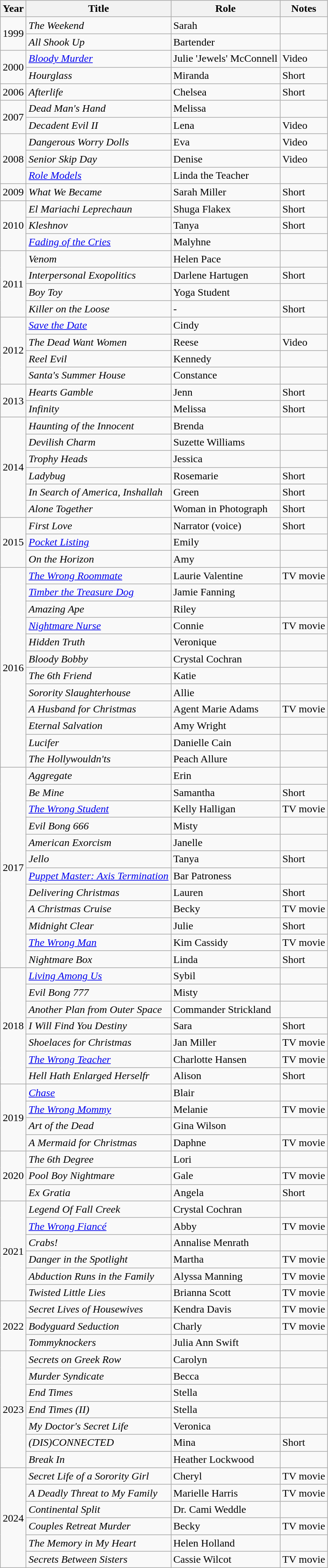<table class="wikitable sortable">
<tr>
<th>Year</th>
<th>Title</th>
<th>Role</th>
<th>Notes</th>
</tr>
<tr>
<td rowspan="2">1999</td>
<td><em>The Weekend</em></td>
<td>Sarah</td>
<td></td>
</tr>
<tr>
<td><em>All Shook Up</em></td>
<td>Bartender</td>
<td></td>
</tr>
<tr>
<td rowspan="2">2000</td>
<td><em><a href='#'>Bloody Murder</a></em></td>
<td>Julie 'Jewels' McConnell</td>
<td>Video</td>
</tr>
<tr>
<td><em>Hourglass</em></td>
<td>Miranda</td>
<td>Short</td>
</tr>
<tr>
<td>2006</td>
<td><em>Afterlife</em></td>
<td>Chelsea</td>
<td>Short</td>
</tr>
<tr>
<td rowspan="2">2007</td>
<td><em>Dead Man's Hand</em></td>
<td>Melissa</td>
<td></td>
</tr>
<tr>
<td><em>Decadent Evil II</em></td>
<td>Lena</td>
<td>Video</td>
</tr>
<tr>
<td rowspan="3">2008</td>
<td><em>Dangerous Worry Dolls</em></td>
<td>Eva</td>
<td>Video</td>
</tr>
<tr>
<td><em>Senior Skip Day</em></td>
<td>Denise</td>
<td>Video</td>
</tr>
<tr>
<td><em><a href='#'>Role Models</a></em></td>
<td>Linda the Teacher</td>
<td></td>
</tr>
<tr>
<td>2009</td>
<td><em>What We Became</em></td>
<td>Sarah Miller</td>
<td>Short</td>
</tr>
<tr>
<td rowspan="3">2010</td>
<td><em>El Mariachi Leprechaun</em></td>
<td>Shuga Flakex</td>
<td>Short</td>
</tr>
<tr>
<td><em>Kleshnov</em></td>
<td>Tanya</td>
<td>Short</td>
</tr>
<tr>
<td><em><a href='#'>Fading of the Cries</a></em></td>
<td>Malyhne</td>
<td></td>
</tr>
<tr>
<td rowspan="4">2011</td>
<td><em>Venom</em></td>
<td>Helen Pace</td>
<td></td>
</tr>
<tr>
<td><em>Interpersonal Exopolitics</em></td>
<td>Darlene Hartugen</td>
<td>Short</td>
</tr>
<tr>
<td><em>Boy Toy</em></td>
<td>Yoga Student</td>
<td></td>
</tr>
<tr>
<td><em>Killer on the Loose</em></td>
<td>-</td>
<td>Short</td>
</tr>
<tr>
<td rowspan="4">2012</td>
<td><em><a href='#'>Save the Date</a></em></td>
<td>Cindy</td>
<td></td>
</tr>
<tr>
<td><em>The Dead Want Women</em></td>
<td>Reese</td>
<td>Video</td>
</tr>
<tr>
<td><em>Reel Evil</em></td>
<td>Kennedy</td>
<td></td>
</tr>
<tr>
<td><em>Santa's Summer House</em></td>
<td>Constance</td>
<td></td>
</tr>
<tr>
<td rowspan="2">2013</td>
<td><em>Hearts Gamble</em></td>
<td>Jenn</td>
<td>Short</td>
</tr>
<tr>
<td><em>Infinity</em></td>
<td>Melissa</td>
<td>Short</td>
</tr>
<tr>
<td rowspan="6">2014</td>
<td><em>Haunting of the Innocent</em></td>
<td>Brenda</td>
<td></td>
</tr>
<tr>
<td><em>Devilish Charm</em></td>
<td>Suzette Williams</td>
<td></td>
</tr>
<tr>
<td><em>Trophy Heads</em></td>
<td>Jessica</td>
<td></td>
</tr>
<tr>
<td><em>Ladybug</em></td>
<td>Rosemarie</td>
<td>Short</td>
</tr>
<tr>
<td><em>In Search of America, Inshallah</em></td>
<td>Green</td>
<td>Short</td>
</tr>
<tr>
<td><em>Alone Together</em></td>
<td>Woman in Photograph</td>
<td>Short</td>
</tr>
<tr>
<td rowspan="3">2015</td>
<td><em>First Love</em></td>
<td>Narrator (voice)</td>
<td>Short</td>
</tr>
<tr>
<td><em><a href='#'>Pocket Listing</a></em></td>
<td>Emily</td>
<td></td>
</tr>
<tr>
<td><em>On the Horizon</em></td>
<td>Amy</td>
<td></td>
</tr>
<tr>
<td rowspan="12">2016</td>
<td><em><a href='#'>The Wrong Roommate</a></em></td>
<td>Laurie Valentine</td>
<td>TV movie</td>
</tr>
<tr>
<td><em><a href='#'>Timber the Treasure Dog</a></em></td>
<td>Jamie Fanning</td>
<td></td>
</tr>
<tr>
<td><em>Amazing Ape</em></td>
<td>Riley</td>
<td></td>
</tr>
<tr>
<td><em><a href='#'>Nightmare Nurse</a></em></td>
<td>Connie</td>
<td>TV movie</td>
</tr>
<tr>
<td><em>Hidden Truth</em></td>
<td>Veronique</td>
<td></td>
</tr>
<tr>
<td><em>Bloody Bobby</em></td>
<td>Crystal Cochran</td>
<td></td>
</tr>
<tr>
<td><em>The 6th Friend</em></td>
<td>Katie</td>
<td></td>
</tr>
<tr>
<td><em>Sorority Slaughterhouse</em></td>
<td>Allie</td>
<td></td>
</tr>
<tr>
<td><em>A Husband for Christmas</em></td>
<td>Agent Marie Adams</td>
<td>TV movie</td>
</tr>
<tr>
<td><em>Eternal Salvation</em></td>
<td>Amy Wright</td>
<td></td>
</tr>
<tr>
<td><em>Lucifer</em></td>
<td>Danielle Cain</td>
<td></td>
</tr>
<tr>
<td><em>The Hollywouldn'ts</em></td>
<td>Peach Allure</td>
<td></td>
</tr>
<tr>
<td rowspan="12">2017</td>
<td><em>Aggregate</em></td>
<td>Erin</td>
<td></td>
</tr>
<tr>
<td><em>Be Mine</em></td>
<td>Samantha</td>
<td>Short</td>
</tr>
<tr>
<td><em><a href='#'>The Wrong Student</a></em></td>
<td>Kelly Halligan</td>
<td>TV movie</td>
</tr>
<tr>
<td><em>Evil Bong 666</em></td>
<td>Misty</td>
<td></td>
</tr>
<tr>
<td><em>American Exorcism</em></td>
<td>Janelle</td>
<td></td>
</tr>
<tr>
<td><em>Jello</em></td>
<td>Tanya</td>
<td>Short</td>
</tr>
<tr>
<td><em><a href='#'>Puppet Master: Axis Termination</a></em></td>
<td>Bar Patroness</td>
<td></td>
</tr>
<tr>
<td><em>Delivering Christmas</em></td>
<td>Lauren</td>
<td>Short</td>
</tr>
<tr>
<td><em>A Christmas Cruise</em></td>
<td>Becky</td>
<td>TV movie</td>
</tr>
<tr>
<td><em>Midnight Clear</em></td>
<td>Julie</td>
<td>Short</td>
</tr>
<tr>
<td><em><a href='#'>The Wrong Man</a></em></td>
<td>Kim Cassidy</td>
<td>TV movie</td>
</tr>
<tr>
<td><em>Nightmare Box</em></td>
<td>Linda</td>
<td>Short</td>
</tr>
<tr>
<td rowspan="7">2018</td>
<td><em><a href='#'>Living Among Us</a></em></td>
<td>Sybil</td>
<td></td>
</tr>
<tr>
<td><em>Evil Bong 777</em></td>
<td>Misty</td>
<td></td>
</tr>
<tr>
<td><em>Another Plan from Outer Space</em></td>
<td>Commander Strickland</td>
<td></td>
</tr>
<tr>
<td><em>I Will Find You Destiny</em></td>
<td>Sara</td>
<td>Short</td>
</tr>
<tr>
<td><em>Shoelaces for Christmas</em></td>
<td>Jan Miller</td>
<td>TV movie</td>
</tr>
<tr>
<td><em><a href='#'>The Wrong Teacher</a></em></td>
<td>Charlotte Hansen</td>
<td>TV movie</td>
</tr>
<tr>
<td><em>Hell Hath Enlarged Herselfr</em></td>
<td>Alison</td>
<td>Short</td>
</tr>
<tr>
<td rowspan="4">2019</td>
<td><em><a href='#'>Chase</a></em></td>
<td>Blair</td>
<td></td>
</tr>
<tr>
<td><em><a href='#'>The Wrong Mommy</a></em></td>
<td>Melanie</td>
<td>TV movie</td>
</tr>
<tr>
<td><em>Art of the Dead</em></td>
<td>Gina Wilson</td>
<td></td>
</tr>
<tr>
<td><em>A Mermaid for Christmas</em></td>
<td>Daphne</td>
<td>TV movie</td>
</tr>
<tr>
<td rowspan="3">2020</td>
<td><em>The 6th Degree</em></td>
<td>Lori</td>
<td></td>
</tr>
<tr>
<td><em>Pool Boy Nightmare</em></td>
<td>Gale</td>
<td>TV movie</td>
</tr>
<tr>
<td><em>Ex Gratia</em></td>
<td>Angela</td>
<td>Short</td>
</tr>
<tr>
<td rowspan="6">2021</td>
<td><em>Legend Of Fall Creek</em></td>
<td>Crystal Cochran</td>
<td></td>
</tr>
<tr>
<td><em><a href='#'>The Wrong Fiancé</a></em></td>
<td>Abby</td>
<td>TV movie</td>
</tr>
<tr>
<td><em>Crabs!</em></td>
<td>Annalise Menrath</td>
<td></td>
</tr>
<tr>
<td><em>Danger in the Spotlight</em></td>
<td>Martha</td>
<td>TV movie</td>
</tr>
<tr>
<td><em>Abduction Runs in the Family</em></td>
<td>Alyssa Manning</td>
<td>TV movie</td>
</tr>
<tr>
<td><em>Twisted Little Lies</em></td>
<td>Brianna Scott</td>
<td>TV movie</td>
</tr>
<tr>
<td rowspan="3">2022</td>
<td><em>Secret Lives of Housewives</em></td>
<td>Kendra Davis</td>
<td>TV movie</td>
</tr>
<tr>
<td><em>Bodyguard Seduction</em></td>
<td>Charly</td>
<td>TV movie</td>
</tr>
<tr>
<td><em>Tommyknockers</em></td>
<td>Julia Ann Swift</td>
<td></td>
</tr>
<tr>
<td rowspan="7">2023</td>
<td><em>Secrets on Greek Row</em></td>
<td>Carolyn</td>
<td></td>
</tr>
<tr>
<td><em>Murder Syndicate</em></td>
<td>Becca</td>
<td></td>
</tr>
<tr>
<td><em>End Times</em></td>
<td>Stella</td>
<td></td>
</tr>
<tr>
<td><em>End Times (II)</em></td>
<td>Stella</td>
<td></td>
</tr>
<tr>
<td><em>My Doctor's Secret Life</em></td>
<td>Veronica</td>
<td></td>
</tr>
<tr>
<td><em>(DIS)CONNECTED</em></td>
<td>Mina</td>
<td>Short</td>
</tr>
<tr>
<td><em>Break In</em></td>
<td>Heather Lockwood</td>
<td></td>
</tr>
<tr>
<td rowspan="6">2024</td>
<td><em>Secret Life of a Sorority Girl</em></td>
<td>Cheryl</td>
<td>TV movie</td>
</tr>
<tr>
<td><em>A Deadly Threat to My Family</em></td>
<td>Marielle Harris</td>
<td>TV movie</td>
</tr>
<tr>
<td><em>Continental Split</em></td>
<td>Dr. Cami Weddle</td>
<td></td>
</tr>
<tr>
<td><em>Couples Retreat Murder</em></td>
<td>Becky</td>
<td>TV movie</td>
</tr>
<tr>
<td><em>The Memory in My Heart</em></td>
<td>Helen Holland</td>
<td></td>
</tr>
<tr>
<td><em>Secrets Between Sisters</em></td>
<td>Cassie Wilcot</td>
<td>TV movie</td>
</tr>
</table>
